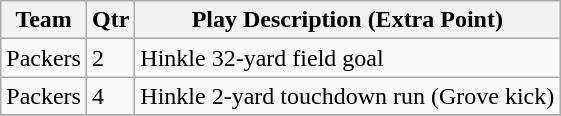<table class="wikitable">
<tr>
<th><strong>Team</strong></th>
<th><strong>Qtr</strong></th>
<th><strong>Play Description (Extra Point)</strong></th>
</tr>
<tr>
<td>Packers</td>
<td>2</td>
<td>Hinkle 32-yard field goal</td>
</tr>
<tr>
<td>Packers</td>
<td>4</td>
<td>Hinkle 2-yard touchdown run (Grove kick)</td>
</tr>
<tr>
</tr>
</table>
